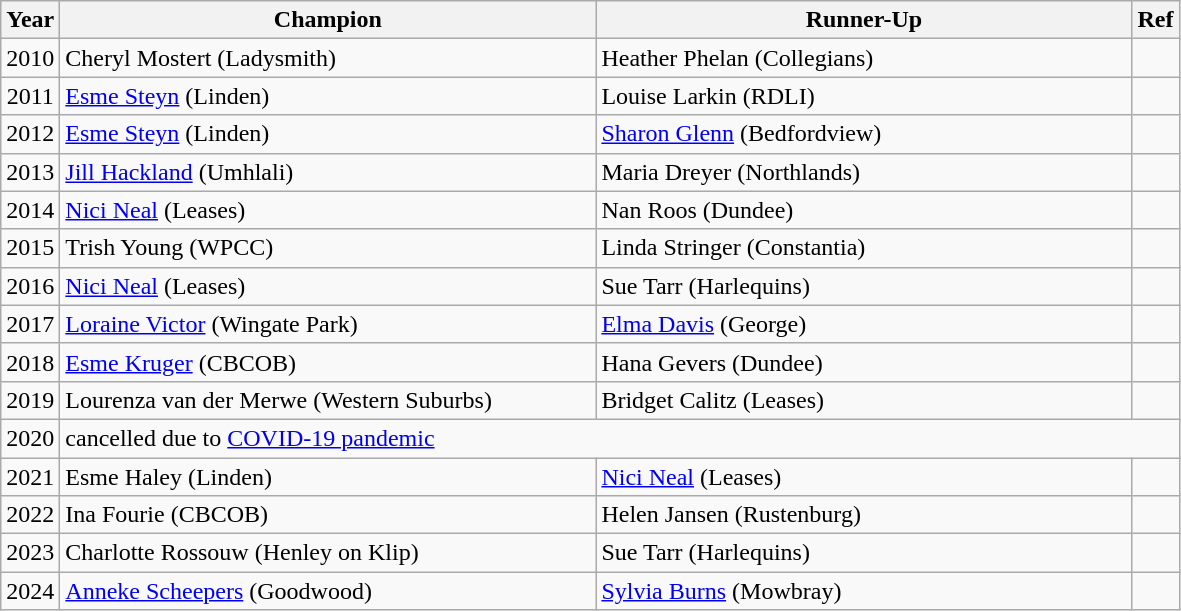<table class="sortable wikitable">
<tr>
<th width="30">Year</th>
<th width="350">Champion</th>
<th width="350">Runner-Up</th>
<th width="20">Ref</th>
</tr>
<tr>
<td align=center>2010</td>
<td>Cheryl Mostert (Ladysmith)</td>
<td>Heather Phelan (Collegians)</td>
<td></td>
</tr>
<tr>
<td align=center>2011</td>
<td><a href='#'>Esme Steyn</a> (Linden)</td>
<td>Louise Larkin (RDLI)</td>
<td></td>
</tr>
<tr>
<td align=center>2012</td>
<td><a href='#'>Esme Steyn</a> (Linden)</td>
<td><a href='#'>Sharon Glenn</a> (Bedfordview)</td>
<td></td>
</tr>
<tr>
<td align=center>2013</td>
<td><a href='#'>Jill Hackland</a> (Umhlali)</td>
<td>Maria Dreyer (Northlands)</td>
<td></td>
</tr>
<tr>
<td align=center>2014</td>
<td><a href='#'>Nici Neal</a> (Leases)</td>
<td>Nan Roos (Dundee)</td>
<td></td>
</tr>
<tr>
<td align=center>2015</td>
<td>Trish Young (WPCC)</td>
<td>Linda Stringer (Constantia)</td>
<td></td>
</tr>
<tr>
<td align=center>2016</td>
<td><a href='#'>Nici Neal</a> (Leases)</td>
<td>Sue Tarr (Harlequins)</td>
<td></td>
</tr>
<tr>
<td align=center>2017</td>
<td><a href='#'>Loraine Victor</a> (Wingate Park)</td>
<td><a href='#'>Elma Davis</a> (George)</td>
<td></td>
</tr>
<tr>
<td align=center>2018</td>
<td><a href='#'>Esme Kruger</a> (CBCOB)</td>
<td>Hana Gevers (Dundee)</td>
<td></td>
</tr>
<tr>
<td align=center>2019</td>
<td>Lourenza van der Merwe (Western Suburbs)</td>
<td>Bridget Calitz (Leases)</td>
<td></td>
</tr>
<tr>
<td align=center>2020</td>
<td colspan=3>cancelled due to  <a href='#'>COVID-19 pandemic</a></td>
</tr>
<tr>
<td align=center>2021</td>
<td>Esme Haley (Linden)</td>
<td><a href='#'>Nici Neal</a> (Leases)</td>
<td></td>
</tr>
<tr>
<td align=center>2022</td>
<td>Ina Fourie (CBCOB)</td>
<td>Helen Jansen (Rustenburg)</td>
<td></td>
</tr>
<tr>
<td align=center>2023</td>
<td>Charlotte Rossouw (Henley on Klip)</td>
<td>Sue Tarr (Harlequins)</td>
<td></td>
</tr>
<tr>
<td align=center>2024</td>
<td><a href='#'>Anneke Scheepers</a> (Goodwood)</td>
<td><a href='#'>Sylvia Burns</a> (Mowbray)</td>
<td></td>
</tr>
</table>
